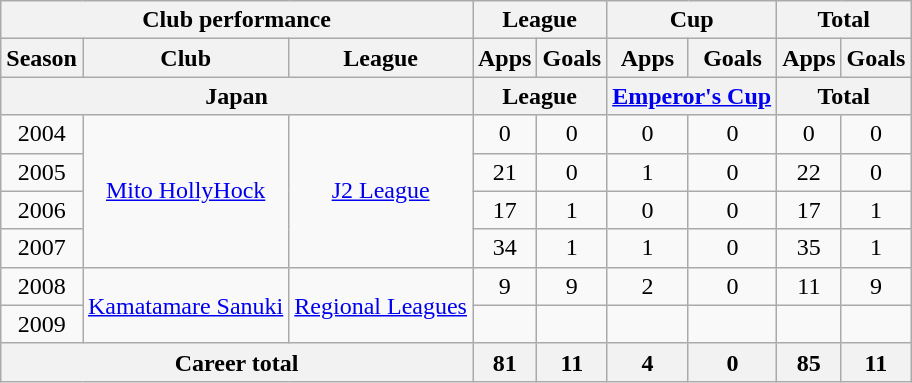<table class="wikitable" style="text-align:center">
<tr>
<th colspan=3>Club performance</th>
<th colspan=2>League</th>
<th colspan=2>Cup</th>
<th colspan=2>Total</th>
</tr>
<tr>
<th>Season</th>
<th>Club</th>
<th>League</th>
<th>Apps</th>
<th>Goals</th>
<th>Apps</th>
<th>Goals</th>
<th>Apps</th>
<th>Goals</th>
</tr>
<tr>
<th colspan=3>Japan</th>
<th colspan=2>League</th>
<th colspan=2><a href='#'>Emperor's Cup</a></th>
<th colspan=2>Total</th>
</tr>
<tr>
<td>2004</td>
<td rowspan="4"><a href='#'>Mito HollyHock</a></td>
<td rowspan="4"><a href='#'>J2 League</a></td>
<td>0</td>
<td>0</td>
<td>0</td>
<td>0</td>
<td>0</td>
<td>0</td>
</tr>
<tr>
<td>2005</td>
<td>21</td>
<td>0</td>
<td>1</td>
<td>0</td>
<td>22</td>
<td>0</td>
</tr>
<tr>
<td>2006</td>
<td>17</td>
<td>1</td>
<td>0</td>
<td>0</td>
<td>17</td>
<td>1</td>
</tr>
<tr>
<td>2007</td>
<td>34</td>
<td>1</td>
<td>1</td>
<td>0</td>
<td>35</td>
<td>1</td>
</tr>
<tr>
<td>2008</td>
<td rowspan="2"><a href='#'>Kamatamare Sanuki</a></td>
<td rowspan="2"><a href='#'>Regional Leagues</a></td>
<td>9</td>
<td>9</td>
<td>2</td>
<td>0</td>
<td>11</td>
<td>9</td>
</tr>
<tr>
<td>2009</td>
<td></td>
<td></td>
<td></td>
<td></td>
<td></td>
<td></td>
</tr>
<tr>
<th colspan=3>Career total</th>
<th>81</th>
<th>11</th>
<th>4</th>
<th>0</th>
<th>85</th>
<th>11</th>
</tr>
</table>
